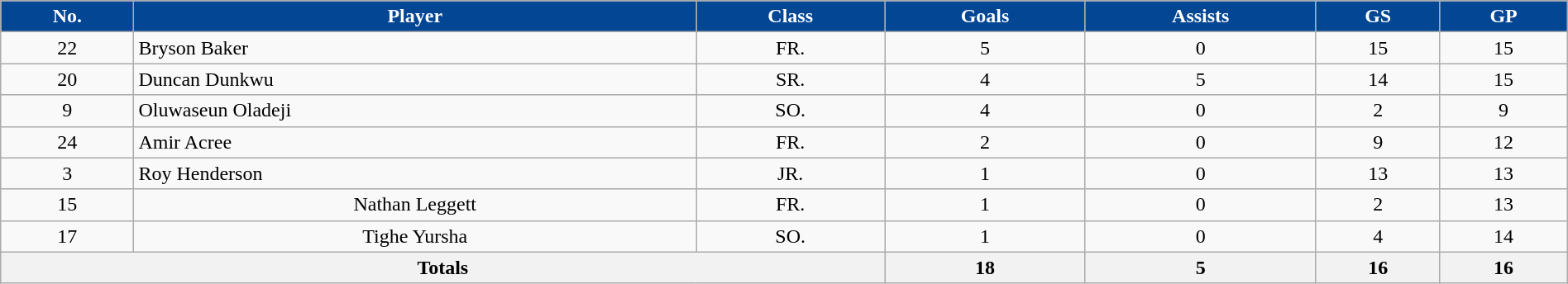<table class="wikitable sortable" style="text-align:center;width:100%;">
<tr>
<th style="background-color:#034694;color:#FFFFFF">No.</th>
<th style="background-color:#034694;color:#FFFFFF">Player</th>
<th style="background-color:#034694;color:#FFFFFF">Class</th>
<th style="background-color:#034694;color:#FFFFFF">Goals</th>
<th style="background-color:#034694;color:#FFFFFF">Assists</th>
<th style="background-color:#034694;color:#FFFFFF">GS</th>
<th style="background-color:#034694;color:#FFFFFF">GP</th>
</tr>
<tr>
<td>22</td>
<td align="left"> Bryson Baker</td>
<td>FR.</td>
<td>5</td>
<td>0</td>
<td>15</td>
<td>15</td>
</tr>
<tr>
<td>20</td>
<td align="left"> Duncan Dunkwu</td>
<td>SR.</td>
<td>4</td>
<td>5</td>
<td>14</td>
<td>15</td>
</tr>
<tr>
<td>9</td>
<td align="left"> Oluwaseun Oladeji</td>
<td>SO.</td>
<td>4</td>
<td>0</td>
<td>2</td>
<td>9</td>
</tr>
<tr>
<td>24</td>
<td align="left"> Amir Acree</td>
<td>FR.</td>
<td>2</td>
<td>0</td>
<td>9</td>
<td>12</td>
</tr>
<tr>
<td>3</td>
<td align="left"> Roy Henderson</td>
<td>JR.</td>
<td>1</td>
<td>0</td>
<td>13</td>
<td>13</td>
</tr>
<tr>
<td>15</td>
<td> Nathan Leggett</td>
<td>FR.</td>
<td>1</td>
<td>0</td>
<td>2</td>
<td>13</td>
</tr>
<tr>
<td>17</td>
<td> Tighe Yursha</td>
<td>SO.</td>
<td>1</td>
<td>0</td>
<td>4</td>
<td>14</td>
</tr>
<tr>
<th colspan="3">Totals</th>
<th>18</th>
<th>5</th>
<th>16</th>
<th>16</th>
</tr>
</table>
